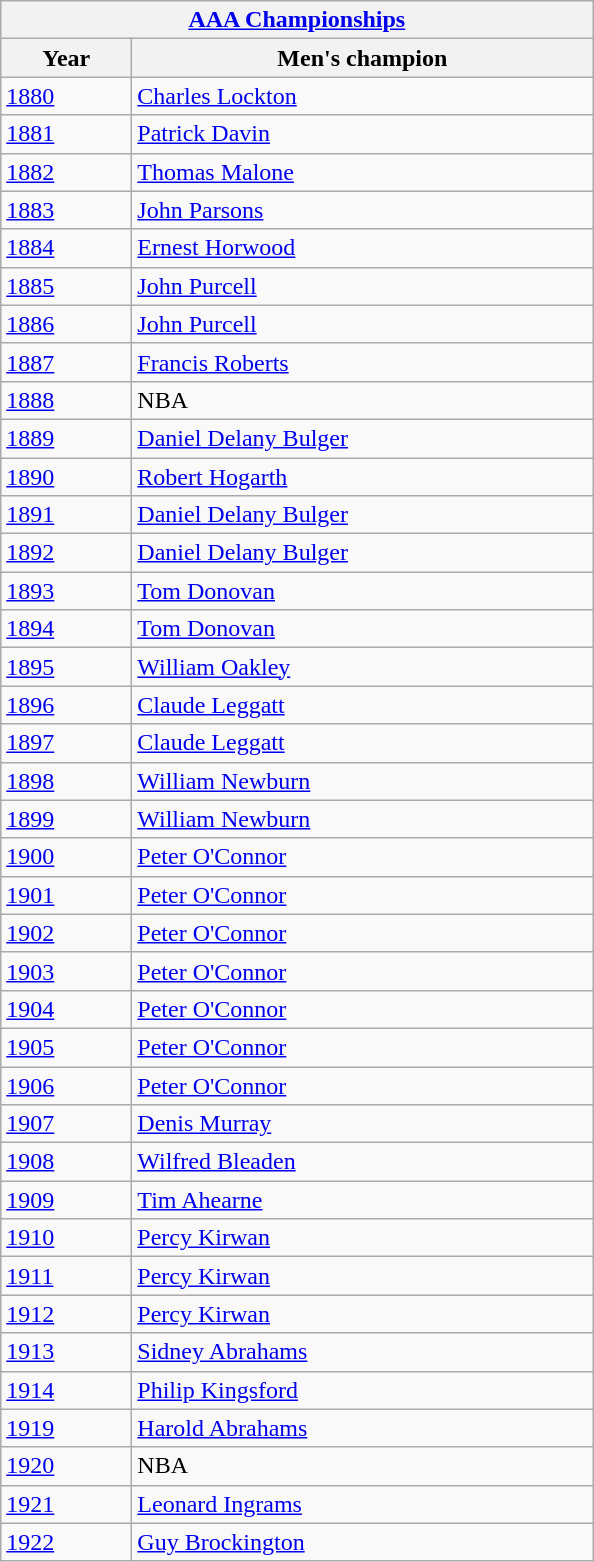<table class="wikitable">
<tr>
<th colspan="2"><a href='#'>AAA Championships</a><br></th>
</tr>
<tr>
<th width=80>Year</th>
<th width=300>Men's champion</th>
</tr>
<tr>
<td><a href='#'>1880</a></td>
<td><a href='#'>Charles Lockton</a></td>
</tr>
<tr>
<td><a href='#'>1881</a></td>
<td><a href='#'>Patrick Davin</a></td>
</tr>
<tr>
<td><a href='#'>1882</a></td>
<td><a href='#'>Thomas Malone</a></td>
</tr>
<tr>
<td><a href='#'>1883</a></td>
<td><a href='#'>John Parsons</a></td>
</tr>
<tr>
<td><a href='#'>1884</a></td>
<td><a href='#'>Ernest Horwood</a></td>
</tr>
<tr>
<td><a href='#'>1885</a></td>
<td><a href='#'>John Purcell</a></td>
</tr>
<tr>
<td><a href='#'>1886</a></td>
<td><a href='#'>John Purcell</a></td>
</tr>
<tr>
<td><a href='#'>1887</a></td>
<td><a href='#'>Francis Roberts</a></td>
</tr>
<tr>
<td><a href='#'>1888</a></td>
<td>NBA</td>
</tr>
<tr>
<td><a href='#'>1889</a></td>
<td><a href='#'>Daniel Delany Bulger</a></td>
</tr>
<tr>
<td><a href='#'>1890</a></td>
<td><a href='#'>Robert Hogarth</a></td>
</tr>
<tr>
<td><a href='#'>1891</a></td>
<td><a href='#'>Daniel Delany Bulger</a></td>
</tr>
<tr>
<td><a href='#'>1892</a></td>
<td><a href='#'>Daniel Delany Bulger</a></td>
</tr>
<tr>
<td><a href='#'>1893</a></td>
<td><a href='#'>Tom Donovan</a></td>
</tr>
<tr>
<td><a href='#'>1894</a></td>
<td><a href='#'>Tom Donovan</a></td>
</tr>
<tr>
<td><a href='#'>1895</a></td>
<td><a href='#'>William Oakley</a></td>
</tr>
<tr>
<td><a href='#'>1896</a></td>
<td><a href='#'>Claude Leggatt</a></td>
</tr>
<tr>
<td><a href='#'>1897</a></td>
<td><a href='#'>Claude Leggatt</a></td>
</tr>
<tr>
<td><a href='#'>1898</a></td>
<td><a href='#'>William Newburn</a></td>
</tr>
<tr>
<td><a href='#'>1899</a></td>
<td><a href='#'>William Newburn</a></td>
</tr>
<tr>
<td><a href='#'>1900</a></td>
<td><a href='#'>Peter O'Connor</a></td>
</tr>
<tr>
<td><a href='#'>1901</a></td>
<td><a href='#'>Peter O'Connor</a></td>
</tr>
<tr>
<td><a href='#'>1902</a></td>
<td><a href='#'>Peter O'Connor</a></td>
</tr>
<tr>
<td><a href='#'>1903</a></td>
<td><a href='#'>Peter O'Connor</a></td>
</tr>
<tr>
<td><a href='#'>1904</a></td>
<td><a href='#'>Peter O'Connor</a></td>
</tr>
<tr>
<td><a href='#'>1905</a></td>
<td><a href='#'>Peter O'Connor</a></td>
</tr>
<tr>
<td><a href='#'>1906</a></td>
<td><a href='#'>Peter O'Connor</a></td>
</tr>
<tr>
<td><a href='#'>1907</a></td>
<td><a href='#'>Denis Murray</a></td>
</tr>
<tr>
<td><a href='#'>1908</a></td>
<td><a href='#'>Wilfred Bleaden</a></td>
</tr>
<tr>
<td><a href='#'>1909</a></td>
<td><a href='#'>Tim Ahearne</a></td>
</tr>
<tr>
<td><a href='#'>1910</a></td>
<td><a href='#'>Percy Kirwan</a></td>
</tr>
<tr>
<td><a href='#'>1911</a></td>
<td><a href='#'>Percy Kirwan</a></td>
</tr>
<tr>
<td><a href='#'>1912</a></td>
<td><a href='#'>Percy Kirwan</a></td>
</tr>
<tr>
<td><a href='#'>1913</a></td>
<td><a href='#'>Sidney Abrahams</a></td>
</tr>
<tr>
<td><a href='#'>1914</a></td>
<td><a href='#'>Philip Kingsford</a></td>
</tr>
<tr>
<td><a href='#'>1919</a></td>
<td><a href='#'>Harold Abrahams</a></td>
</tr>
<tr>
<td><a href='#'>1920</a></td>
<td>NBA</td>
</tr>
<tr>
<td><a href='#'>1921</a></td>
<td><a href='#'>Leonard Ingrams</a></td>
</tr>
<tr>
<td><a href='#'>1922</a></td>
<td><a href='#'>Guy Brockington</a></td>
</tr>
</table>
